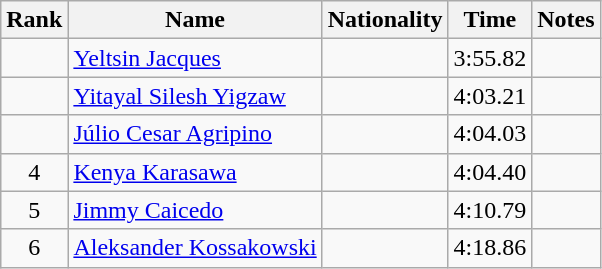<table class="wikitable sortable" style="text-align:center">
<tr>
<th>Rank</th>
<th>Name</th>
<th>Nationality</th>
<th>Time</th>
<th>Notes</th>
</tr>
<tr>
<td></td>
<td align="left"><a href='#'>Yeltsin Jacques</a></td>
<td align="left"></td>
<td>3:55.82</td>
<td></td>
</tr>
<tr>
<td></td>
<td align="left"><a href='#'>Yitayal Silesh Yigzaw</a></td>
<td align="left"></td>
<td>4:03.21</td>
<td></td>
</tr>
<tr>
<td></td>
<td align="left"><a href='#'>Júlio Cesar Agripino</a></td>
<td align="left"></td>
<td>4:04.03</td>
<td></td>
</tr>
<tr>
<td>4</td>
<td align="left"><a href='#'>Kenya Karasawa</a></td>
<td align="left"></td>
<td>4:04.40</td>
<td></td>
</tr>
<tr>
<td>5</td>
<td align="left"><a href='#'>Jimmy Caicedo</a></td>
<td align="left"></td>
<td>4:10.79</td>
<td></td>
</tr>
<tr>
<td>6</td>
<td align="left"><a href='#'>Aleksander Kossakowski</a></td>
<td align="left"></td>
<td>4:18.86</td>
<td></td>
</tr>
</table>
